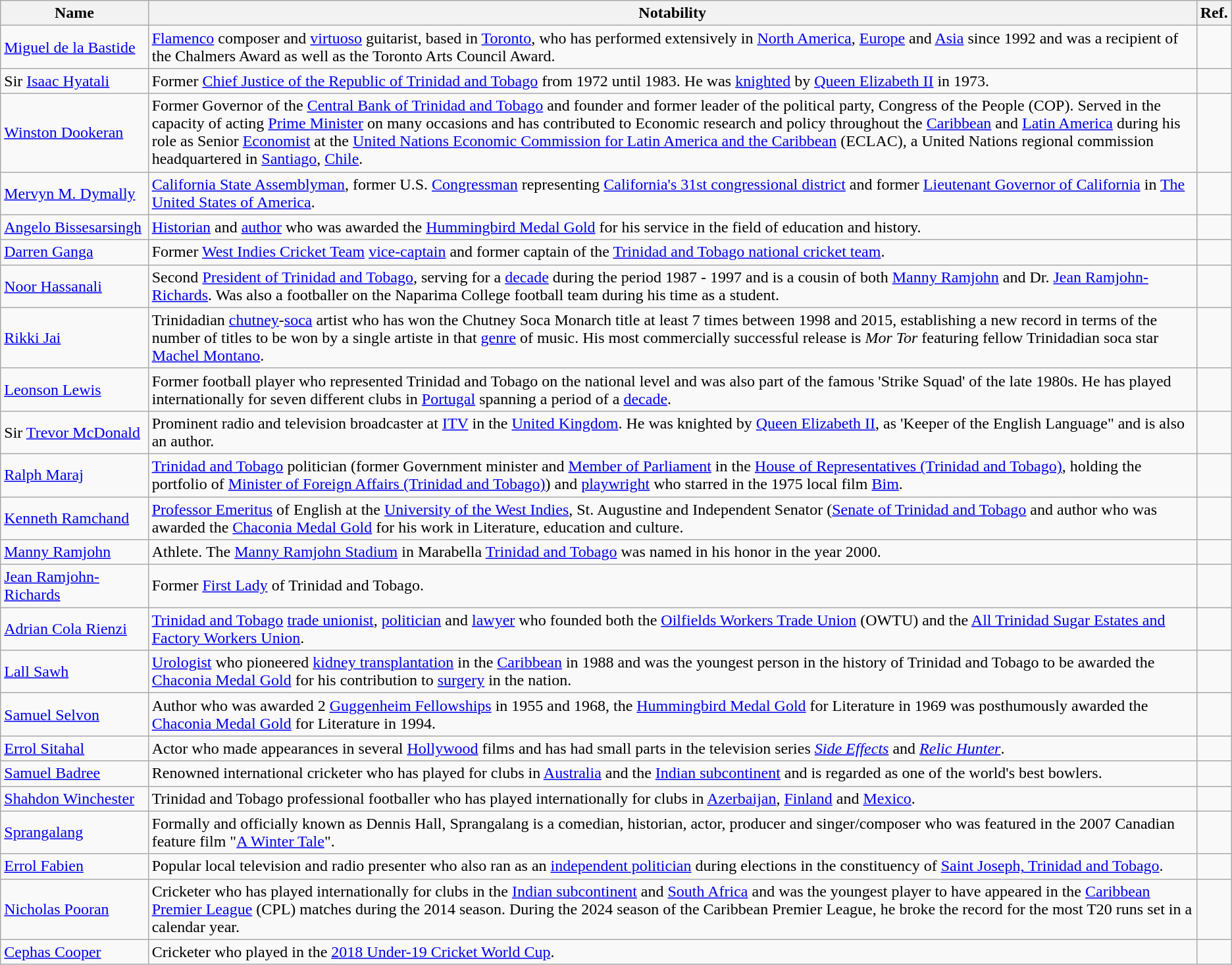<table class="wikitable">
<tr>
<th width=12%>Name</th>
<th>Notability</th>
<th>Ref.</th>
</tr>
<tr>
<td><a href='#'>Miguel de la Bastide</a></td>
<td><a href='#'>Flamenco</a> composer and <a href='#'>virtuoso</a> guitarist, based in <a href='#'>Toronto</a>, who has performed extensively in <a href='#'>North America</a>, <a href='#'>Europe</a> and <a href='#'>Asia</a> since 1992 and was a recipient of the Chalmers Award as well as the Toronto Arts Council Award.</td>
<td></td>
</tr>
<tr>
<td>Sir <a href='#'>Isaac Hyatali</a></td>
<td>Former <a href='#'>Chief Justice of the Republic of Trinidad and Tobago</a> from 1972 until 1983. He was <a href='#'>knighted</a> by <a href='#'>Queen Elizabeth II</a> in 1973.</td>
<td></td>
</tr>
<tr>
<td><a href='#'>Winston Dookeran</a></td>
<td>Former Governor of the <a href='#'>Central Bank of Trinidad and Tobago</a> and founder and former leader of the political party, Congress of the People (COP). Served in the capacity of acting <a href='#'>Prime Minister</a> on many occasions and has contributed to Economic research and policy throughout the <a href='#'>Caribbean</a> and <a href='#'>Latin America</a> during his role as Senior <a href='#'>Economist</a> at the <a href='#'>United Nations Economic Commission for Latin America and the Caribbean</a> (ECLAC), a United Nations regional commission headquartered in <a href='#'>Santiago</a>, <a href='#'>Chile</a>.</td>
<td></td>
</tr>
<tr>
<td><a href='#'>Mervyn M. Dymally</a></td>
<td><a href='#'>California State Assemblyman</a>, former U.S. <a href='#'>Congressman</a> representing <a href='#'>California's 31st congressional district</a> and former <a href='#'>Lieutenant Governor of California</a> in <a href='#'>The United States of America</a>.</td>
<td></td>
</tr>
<tr>
<td><a href='#'>Angelo Bissesarsingh</a></td>
<td><a href='#'>Historian</a> and <a href='#'>author</a> who was awarded the <a href='#'>Hummingbird Medal Gold</a> for his service in the field of education and history.</td>
<td></td>
</tr>
<tr>
<td><a href='#'>Darren Ganga</a></td>
<td>Former <a href='#'>West Indies Cricket Team</a> <a href='#'>vice-captain</a> and former captain of the <a href='#'>Trinidad and Tobago national cricket team</a>.</td>
<td></td>
</tr>
<tr>
<td><a href='#'>Noor Hassanali</a></td>
<td>Second <a href='#'>President of Trinidad and Tobago</a>, serving for a <a href='#'>decade</a> during the period 1987 - 1997 and is a cousin of both <a href='#'>Manny Ramjohn</a> and Dr. <a href='#'>Jean Ramjohn-Richards</a>. Was also a footballer on the Naparima College football team during his time as a student.</td>
<td></td>
</tr>
<tr>
<td><a href='#'>Rikki Jai</a></td>
<td>Trinidadian <a href='#'>chutney</a>-<a href='#'>soca</a> artist who has won the Chutney Soca Monarch title at least 7 times between 1998 and 2015, establishing a new record in terms of the number of titles to be won by a single artiste in that <a href='#'>genre</a> of music.  His most commercially successful release is <em>Mor Tor</em> featuring fellow Trinidadian soca star <a href='#'>Machel Montano</a>.</td>
<td></td>
</tr>
<tr>
<td><a href='#'>Leonson Lewis</a></td>
<td>Former football player who represented Trinidad and Tobago on the national level and was also part of the famous 'Strike Squad' of the late 1980s. He has played internationally for seven different clubs in <a href='#'>Portugal</a> spanning a period of a <a href='#'>decade</a>.</td>
<td></td>
</tr>
<tr>
<td>Sir <a href='#'>Trevor McDonald</a></td>
<td>Prominent radio and television broadcaster at <a href='#'>ITV</a> in the <a href='#'>United Kingdom</a>. He was knighted by <a href='#'>Queen Elizabeth II</a>, as 'Keeper of the English Language" and is also an author.</td>
<td></td>
</tr>
<tr>
<td><a href='#'>Ralph Maraj</a></td>
<td><a href='#'>Trinidad and Tobago</a> politician (former Government minister and <a href='#'>Member of Parliament</a> in the <a href='#'>House of Representatives (Trinidad and Tobago)</a>, holding the portfolio of <a href='#'>Minister of Foreign Affairs (Trinidad and Tobago)</a>) and <a href='#'>playwright</a> who starred in the 1975 local film <a href='#'>Bim</a>.</td>
<td></td>
</tr>
<tr>
<td><a href='#'>Kenneth Ramchand</a></td>
<td><a href='#'>Professor Emeritus</a> of English at the <a href='#'>University of the West Indies</a>, St. Augustine and Independent Senator (<a href='#'>Senate of Trinidad and Tobago</a> and author who was awarded the <a href='#'>Chaconia Medal Gold</a> for his work in Literature, education and culture.</td>
<td></td>
</tr>
<tr>
<td><a href='#'>Manny Ramjohn</a></td>
<td>Athlete. The <a href='#'>Manny Ramjohn Stadium</a> in Marabella <a href='#'>Trinidad and Tobago</a> was named in his honor in the year 2000.</td>
<td></td>
</tr>
<tr>
<td><a href='#'>Jean Ramjohn-Richards</a></td>
<td>Former <a href='#'>First Lady</a> of Trinidad and Tobago.</td>
<td></td>
</tr>
<tr>
<td><a href='#'>Adrian Cola Rienzi</a></td>
<td><a href='#'>Trinidad and Tobago</a> <a href='#'>trade unionist</a>, <a href='#'>politician</a> and <a href='#'>lawyer</a> who founded both the <a href='#'>Oilfields Workers Trade Union</a> (OWTU) and the <a href='#'>All Trinidad Sugar Estates and Factory Workers Union</a>.</td>
<td></td>
</tr>
<tr>
<td><a href='#'>Lall Sawh</a></td>
<td><a href='#'>Urologist</a> who pioneered <a href='#'>kidney transplantation</a> in the <a href='#'>Caribbean</a> in 1988 and was the youngest person in the history of Trinidad and Tobago to be awarded the <a href='#'>Chaconia Medal Gold</a> for his contribution to <a href='#'>surgery</a> in the nation.</td>
<td></td>
</tr>
<tr>
<td><a href='#'>Samuel Selvon</a></td>
<td>Author who was awarded 2 <a href='#'>Guggenheim Fellowships</a> in 1955 and 1968, the <a href='#'>Hummingbird Medal Gold</a> for Literature in 1969 was posthumously awarded the <a href='#'>Chaconia Medal Gold</a> for Literature in 1994.</td>
<td></td>
</tr>
<tr>
<td><a href='#'>Errol Sitahal</a></td>
<td>Actor who made appearances in several <a href='#'>Hollywood</a> films and has had small parts in the television series <em><a href='#'>Side Effects</a></em> and <em><a href='#'>Relic Hunter</a></em>.</td>
<td></td>
</tr>
<tr>
<td><a href='#'>Samuel Badree</a></td>
<td>Renowned international cricketer who has played for clubs in <a href='#'>Australia</a> and the <a href='#'>Indian subcontinent</a> and is regarded as one of the world's best bowlers.</td>
<td></td>
</tr>
<tr>
<td><a href='#'>Shahdon Winchester</a></td>
<td>Trinidad and Tobago professional footballer who has played internationally for clubs in <a href='#'>Azerbaijan</a>, <a href='#'>Finland</a> and <a href='#'>Mexico</a>.</td>
<td></td>
</tr>
<tr>
<td><a href='#'>Sprangalang</a></td>
<td>Formally and officially known as Dennis Hall, Sprangalang is a comedian, historian, actor, producer and singer/composer who was featured in the 2007 Canadian feature film "<a href='#'>A Winter Tale</a>".</td>
<td></td>
</tr>
<tr>
<td><a href='#'>Errol Fabien</a></td>
<td>Popular local television and radio presenter who also ran as an <a href='#'>independent politician</a> during elections in the constituency of <a href='#'>Saint Joseph, Trinidad and Tobago</a>.</td>
<td></td>
</tr>
<tr>
<td><a href='#'>Nicholas Pooran</a></td>
<td>Cricketer who has played internationally for clubs in the <a href='#'>Indian subcontinent</a> and <a href='#'>South Africa</a> and was the youngest player to have appeared in the <a href='#'>Caribbean Premier League</a> (CPL) matches during the 2014 season. During the 2024 season of the Caribbean Premier League, he broke the record for the most T20 runs set in a calendar year.</td>
<td></td>
</tr>
<tr>
<td><a href='#'>Cephas Cooper</a></td>
<td>Cricketer who played in the <a href='#'>2018 Under-19 Cricket World Cup</a>.</td>
<td></td>
</tr>
</table>
